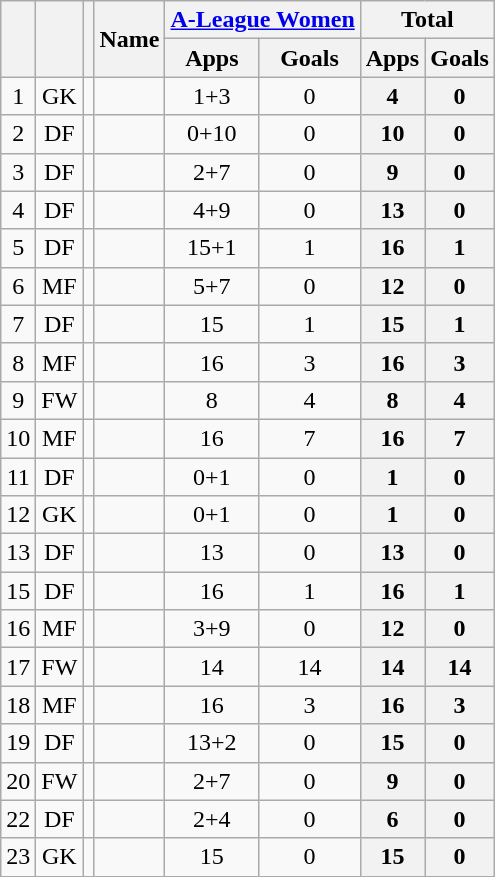<table class="wikitable sortable" style="text-align:center;">
<tr>
<th rowspan="2"></th>
<th rowspan="2"></th>
<th rowspan="2"></th>
<th rowspan="2">Name</th>
<th colspan="2"><a href='#'>A-League Women</a></th>
<th colspan="2">Total</th>
</tr>
<tr>
<th>Apps</th>
<th>Goals</th>
<th>Apps</th>
<th>Goals</th>
</tr>
<tr>
<td>1</td>
<td>GK</td>
<td></td>
<td align="left"><br></td>
<td>1+3</td>
<td>0<br></td>
<th>4</th>
<th>0</th>
</tr>
<tr>
<td>2</td>
<td>DF</td>
<td></td>
<td align="left"><br></td>
<td>0+10</td>
<td>0<br></td>
<th>10</th>
<th>0</th>
</tr>
<tr>
<td>3</td>
<td>DF</td>
<td></td>
<td align="left"><br></td>
<td>2+7</td>
<td>0<br></td>
<th>9</th>
<th>0</th>
</tr>
<tr>
<td>4</td>
<td>DF</td>
<td></td>
<td align="left"><br></td>
<td>4+9</td>
<td>0<br></td>
<th>13</th>
<th>0</th>
</tr>
<tr>
<td>5</td>
<td>DF</td>
<td></td>
<td align="left"><br></td>
<td>15+1</td>
<td>1<br></td>
<th>16</th>
<th>1</th>
</tr>
<tr>
<td>6</td>
<td>MF</td>
<td></td>
<td align="left"><br></td>
<td>5+7</td>
<td>0<br></td>
<th>12</th>
<th>0</th>
</tr>
<tr>
<td>7</td>
<td>DF</td>
<td></td>
<td align="left"><br></td>
<td>15</td>
<td>1<br></td>
<th>15</th>
<th>1</th>
</tr>
<tr>
<td>8</td>
<td>MF</td>
<td></td>
<td align="left"><br></td>
<td>16</td>
<td>3<br></td>
<th>16</th>
<th>3</th>
</tr>
<tr>
<td>9</td>
<td>FW</td>
<td></td>
<td align="left"><br></td>
<td>8</td>
<td>4<br></td>
<th>8</th>
<th>4</th>
</tr>
<tr>
<td>10</td>
<td>MF</td>
<td></td>
<td align="left"><br></td>
<td>16</td>
<td>7<br></td>
<th>16</th>
<th>7</th>
</tr>
<tr>
<td>11</td>
<td>DF</td>
<td></td>
<td align="left"><br></td>
<td>0+1</td>
<td>0<br></td>
<th>1</th>
<th>0</th>
</tr>
<tr>
<td>12</td>
<td>GK</td>
<td></td>
<td align="left"><br></td>
<td>0+1</td>
<td>0<br></td>
<th>1</th>
<th>0</th>
</tr>
<tr>
<td>13</td>
<td>DF</td>
<td></td>
<td align="left"><br></td>
<td>13</td>
<td>0<br></td>
<th>13</th>
<th>0</th>
</tr>
<tr>
<td>15</td>
<td>DF</td>
<td></td>
<td align="left"><br></td>
<td>16</td>
<td>1<br></td>
<th>16</th>
<th>1</th>
</tr>
<tr>
<td>16</td>
<td>MF</td>
<td></td>
<td align="left"><br></td>
<td>3+9</td>
<td>0<br></td>
<th>12</th>
<th>0</th>
</tr>
<tr>
<td>17</td>
<td>FW</td>
<td></td>
<td align="left"><br></td>
<td>14</td>
<td>14<br></td>
<th>14</th>
<th>14</th>
</tr>
<tr>
<td>18</td>
<td>MF</td>
<td></td>
<td align="left"><br></td>
<td>16</td>
<td>3<br></td>
<th>16</th>
<th>3</th>
</tr>
<tr>
<td>19</td>
<td>DF</td>
<td></td>
<td align="left"><br></td>
<td>13+2</td>
<td>0<br></td>
<th>15</th>
<th>0</th>
</tr>
<tr>
<td>20</td>
<td>FW</td>
<td></td>
<td align="left"><br></td>
<td>2+7</td>
<td>0<br></td>
<th>9</th>
<th>0</th>
</tr>
<tr>
<td>22</td>
<td>DF</td>
<td></td>
<td align="left"><br></td>
<td>2+4</td>
<td>0<br></td>
<th>6</th>
<th>0</th>
</tr>
<tr>
<td>23</td>
<td>GK</td>
<td></td>
<td align="left"><br></td>
<td>15</td>
<td>0<br></td>
<th>15</th>
<th>0</th>
</tr>
</table>
